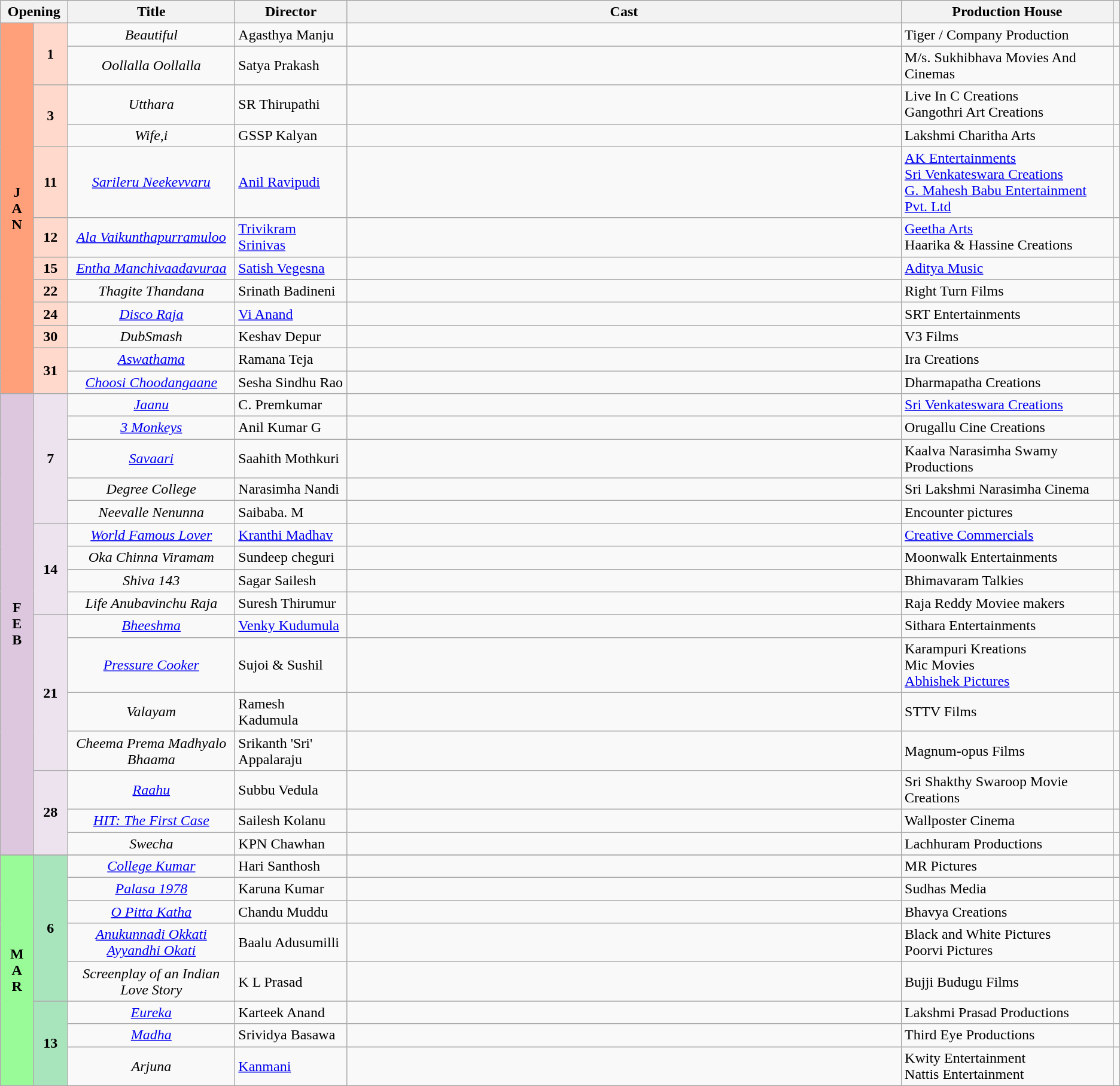<table class="wikitable sortable">
<tr style="background:#blue; text-align:center;">
<th colspan="2" style="width:6%;"><strong>Opening</strong></th>
<th style="width:15%;"><strong>Title</strong></th>
<th style="width:10%;"><strong>Director</strong></th>
<th style="width:50%;"><strong>Cast</strong></th>
<th style="width:25%;"><strong>Production House</strong></th>
<th style="width:1%;"></th>
</tr>
<tr January!>
<td rowspan="12" style="text-align:center;background:#ffa07a;textcolor:#000;"><strong>J<br>A<br>N</strong></td>
<td rowspan="2" style="text-align:center;background:#ffdacc;"><strong>1</strong></td>
<td style="text-align:center;"><em>Beautiful</em></td>
<td>Agasthya Manju</td>
<td></td>
<td>Tiger / Company Production</td>
<td></td>
</tr>
<tr>
<td style="text-align:center;"><em>Oollalla Oollalla</em></td>
<td>Satya Prakash</td>
<td></td>
<td>M/s. Sukhibhava Movies And Cinemas</td>
<td></td>
</tr>
<tr>
<td rowspan="2" style="text-align:center;background:#ffdacc;"><strong>3</strong></td>
<td style="text-align:center;"><em>Utthara</em></td>
<td>SR Thirupathi</td>
<td></td>
<td>Live In C Creations<br>Gangothri Art Creations</td>
<td></td>
</tr>
<tr>
<td style="text-align:center;"><em>Wife,i</em></td>
<td>GSSP Kalyan</td>
<td></td>
<td>Lakshmi Charitha Arts</td>
<td></td>
</tr>
<tr>
<td style="text-align:center;background:#ffdacc;"><strong>11</strong></td>
<td style="text-align:center;"><em><a href='#'>Sarileru Neekevvaru</a></em></td>
<td><a href='#'>Anil Ravipudi</a></td>
<td></td>
<td><a href='#'>AK Entertainments</a> <br><a href='#'>Sri Venkateswara Creations</a><br><a href='#'>G. Mahesh Babu Entertainment Pvt. Ltd</a></td>
<td></td>
</tr>
<tr>
<td style="text-align:center;background:#ffdacc;"><strong>12</strong></td>
<td style="text-align:center;"><em><a href='#'>Ala Vaikunthapurramuloo</a></em></td>
<td><a href='#'>Trivikram Srinivas</a></td>
<td></td>
<td><a href='#'>Geetha Arts</a><br>Haarika & Hassine Creations</td>
<td></td>
</tr>
<tr>
<td style="text-align:center;background:#ffdacc;"><strong>15</strong></td>
<td style="text-align:center;"><em><a href='#'>Entha Manchivaadavuraa</a></em></td>
<td><a href='#'>Satish Vegesna</a></td>
<td></td>
<td><a href='#'>Aditya Music</a></td>
<td></td>
</tr>
<tr>
<td style="text-align:center;background:#ffdacc;"><strong>22</strong></td>
<td style="text-align:center;"><em>Thagite Thandana</em></td>
<td>Srinath Badineni</td>
<td></td>
<td>Right Turn Films</td>
<td></td>
</tr>
<tr>
<td style="text-align:center;background:#ffdacc;"><strong>24</strong></td>
<td style="text-align:center;"><em><a href='#'>Disco Raja</a></em></td>
<td><a href='#'>Vi Anand</a></td>
<td></td>
<td>SRT Entertainments</td>
<td></td>
</tr>
<tr>
<td rowspan="1" style="text-align:center;background:#ffdacc;"><strong>30</strong></td>
<td style="text-align:center;"><em>DubSmash</em></td>
<td>Keshav Depur</td>
<td></td>
<td>V3 Films</td>
<td></td>
</tr>
<tr>
<td rowspan="2" style="text-align:center;background:#ffdacc;"><strong>31</strong></td>
<td style="text-align:center;"><em><a href='#'>Aswathama</a></em></td>
<td>Ramana Teja</td>
<td></td>
<td>Ira Creations</td>
<td></td>
</tr>
<tr>
<td style="text-align:center;"><em><a href='#'>Choosi Choodangaane</a></em></td>
<td>Sesha Sindhu Rao</td>
<td></td>
<td>Dharmapatha Creations</td>
<td></td>
</tr>
<tr>
</tr>
<tr February!>
<td rowspan="16" style="text-align:center; background:#dcc7df; textcolor:#000;"><strong>F<br>E<br>B</strong></td>
<td rowspan="5" style="text-align:center; background:#ede3ef;"><strong>7</strong></td>
<td style="text-align:center;"><em><a href='#'>Jaanu</a></em></td>
<td>C. Premkumar</td>
<td></td>
<td><a href='#'>Sri Venkateswara Creations</a></td>
<td></td>
</tr>
<tr>
<td style="text-align:center;"><em><a href='#'>3 Monkeys</a></em></td>
<td>Anil Kumar G</td>
<td></td>
<td>Orugallu Cine Creations</td>
<td></td>
</tr>
<tr>
<td style="text-align:center;"><em><a href='#'>Savaari</a></em></td>
<td>Saahith Mothkuri</td>
<td></td>
<td>Kaalva Narasimha Swamy Productions</td>
<td></td>
</tr>
<tr>
<td style="text-align:center;"><em>Degree College</em></td>
<td>Narasimha Nandi</td>
<td></td>
<td>Sri Lakshmi Narasimha Cinema</td>
<td></td>
</tr>
<tr>
<td style="text-align:center;"><em>Neevalle Nenunna</em></td>
<td>Saibaba. M</td>
<td></td>
<td>Encounter pictures</td>
<td></td>
</tr>
<tr>
<td rowspan="4" style="text-align:center; background:#ede3ef;"><strong>14</strong></td>
<td style="text-align:center;"><em><a href='#'>World Famous Lover</a></em></td>
<td><a href='#'>Kranthi Madhav</a></td>
<td></td>
<td><a href='#'>Creative Commercials</a></td>
<td></td>
</tr>
<tr>
<td style="text-align:center;"><em>Oka Chinna Viramam</em></td>
<td>Sundeep cheguri</td>
<td></td>
<td>Moonwalk Entertainments</td>
<td></td>
</tr>
<tr>
<td style="text-align:center;"><em>Shiva 143</em></td>
<td>Sagar Sailesh</td>
<td></td>
<td>Bhimavaram Talkies</td>
<td></td>
</tr>
<tr>
<td style="text-align:center;"><em>Life Anubavinchu Raja</em></td>
<td>Suresh Thirumur</td>
<td></td>
<td>Raja Reddy Moviee makers</td>
<td></td>
</tr>
<tr>
<td rowspan="4" style="text-align:center; background:#ede3ef;"><strong>21</strong></td>
<td style="text-align:center;"><em><a href='#'>Bheeshma</a></em></td>
<td><a href='#'>Venky Kudumula</a></td>
<td></td>
<td>Sithara Entertainments</td>
<td></td>
</tr>
<tr>
<td style="text-align:center;"><em><a href='#'>Pressure Cooker</a></em></td>
<td>Sujoi & Sushil</td>
<td></td>
<td>Karampuri Kreations<br>Mic Movies<br><a href='#'>Abhishek Pictures</a></td>
<td></td>
</tr>
<tr>
<td style="text-align:center;"><em>Valayam</em></td>
<td>Ramesh Kadumula</td>
<td></td>
<td>STTV Films</td>
<td></td>
</tr>
<tr>
<td style="text-align:center;"><em>Cheema Prema Madhyalo Bhaama</em></td>
<td>Srikanth 'Sri' Appalaraju</td>
<td></td>
<td>Magnum-opus Films</td>
<td></td>
</tr>
<tr>
<td rowspan="3" style="text-align:center; background:#ede3ef;"><strong>28</strong></td>
<td style="text-align:center;"><em><a href='#'>Raahu</a></em></td>
<td>Subbu Vedula</td>
<td></td>
<td>Sri Shakthy Swaroop Movie Creations</td>
<td></td>
</tr>
<tr>
<td style="text-align:center;"><em><a href='#'>HIT: The First Case</a></em></td>
<td>Sailesh Kolanu</td>
<td></td>
<td>Wallposter Cinema</td>
<td></td>
</tr>
<tr>
<td style="text-align:center;"><em>Swecha</em></td>
<td>KPN Chawhan</td>
<td></td>
<td>Lachhuram Productions</td>
<td></td>
</tr>
<tr>
</tr>
<tr March!>
<td rowspan="8" style="text-align:center; background:#98fb98; textcolor:#000;"><strong>M<br>A<br>R</strong></td>
<td rowspan="5" style="text-align:center; background:#a8e4bc;"><strong>6</strong></td>
<td style="text-align:center;"><em><a href='#'>College Kumar</a></em></td>
<td>Hari Santhosh</td>
<td></td>
<td>MR Pictures</td>
<td></td>
</tr>
<tr>
<td style="text-align:center;"><em><a href='#'>Palasa 1978</a></em></td>
<td>Karuna Kumar</td>
<td></td>
<td>Sudhas Media</td>
<td></td>
</tr>
<tr>
<td style="text-align:center;"><em><a href='#'>O Pitta Katha</a></em></td>
<td>Chandu Muddu</td>
<td></td>
<td>Bhavya Creations</td>
<td></td>
</tr>
<tr>
<td style="text-align:center;"><em><a href='#'>Anukunnadi Okkati Ayyandhi Okati</a></em></td>
<td>Baalu Adusumilli</td>
<td></td>
<td>Black and White Pictures<br>Poorvi Pictures</td>
<td></td>
</tr>
<tr>
<td style="text-align:center;"><em>Screenplay of an Indian Love Story</em></td>
<td>K L Prasad</td>
<td></td>
<td>Bujji Budugu Films</td>
<td></td>
</tr>
<tr>
<td rowspan="3" style="text-align:center; background:#a8e4bc;"><strong>13</strong></td>
<td style="text-align:center;"><em><a href='#'>Eureka</a></em></td>
<td>Karteek Anand</td>
<td></td>
<td>Lakshmi Prasad Productions</td>
<td></td>
</tr>
<tr>
<td style="text-align:center;"><em><a href='#'>Madha</a></em></td>
<td>Srividya Basawa</td>
<td></td>
<td>Third Eye Productions</td>
<td></td>
</tr>
<tr>
<td style="text-align:center;"><em> Arjuna</em></td>
<td><a href='#'>Kanmani</a></td>
<td></td>
<td>Kwity Entertainment<br>Nattis Entertainment</td>
<td></td>
</tr>
</table>
